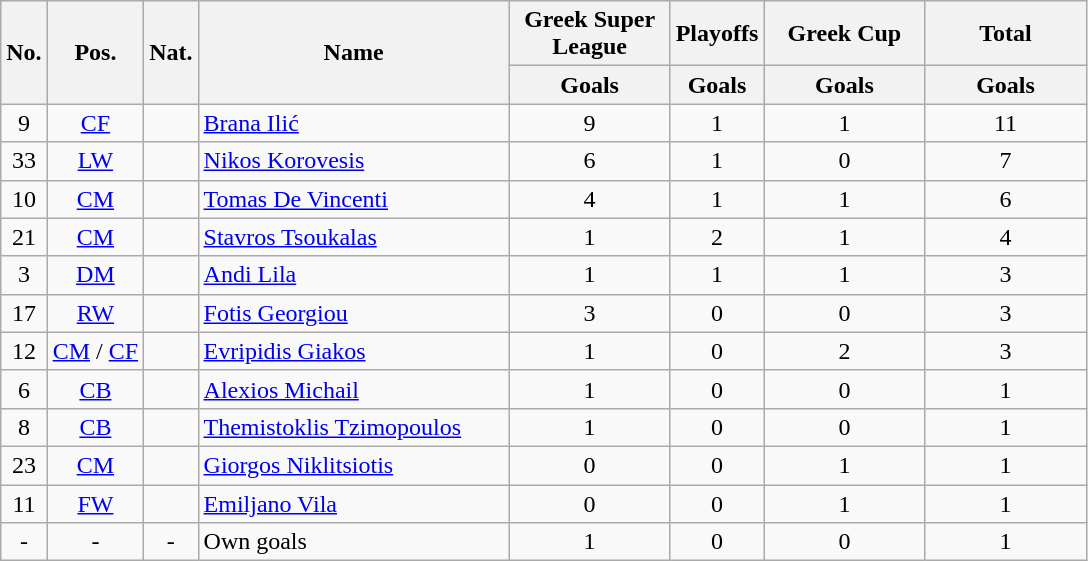<table class="wikitable sortable" style="text-align:center">
<tr>
<th rowspan=2 style="text-align:center;">No.</th>
<th rowspan=2 style="text-align:center;">Pos.</th>
<th rowspan=2 style="text-align:center;">Nat.</th>
<th rowspan=2 style="text-align:center; width:200px;">Name</th>
<th style="text-align:center; width:100px;">Greek Super League</th>
<th>Playoffs</th>
<th style="text-align:center; width:100px;">Greek Cup</th>
<th style="text-align:center; width:100px;">Total</th>
</tr>
<tr>
<th style="text-align:center;">Goals</th>
<th>Goals</th>
<th style="text-align:center;">Goals</th>
<th style="text-align:center;">Goals</th>
</tr>
<tr>
<td>9</td>
<td><a href='#'>CF</a></td>
<td></td>
<td align=left><a href='#'>Brana Ilić</a></td>
<td>9</td>
<td>1</td>
<td>1</td>
<td>11</td>
</tr>
<tr>
<td>33</td>
<td><a href='#'>LW</a></td>
<td></td>
<td align=left><a href='#'>Nikos Korovesis</a></td>
<td>6</td>
<td>1</td>
<td>0</td>
<td>7</td>
</tr>
<tr>
<td>10</td>
<td><a href='#'>CM</a></td>
<td></td>
<td align=left><a href='#'>Tomas De Vincenti</a></td>
<td>4</td>
<td>1</td>
<td>1</td>
<td>6</td>
</tr>
<tr>
<td>21</td>
<td><a href='#'>CM</a></td>
<td></td>
<td align=left><a href='#'>Stavros Tsoukalas</a></td>
<td>1</td>
<td>2</td>
<td>1</td>
<td>4</td>
</tr>
<tr>
<td>3</td>
<td><a href='#'>DM</a></td>
<td></td>
<td align=left><a href='#'>Andi Lila</a></td>
<td>1</td>
<td>1</td>
<td>1</td>
<td>3</td>
</tr>
<tr>
<td>17</td>
<td><a href='#'>RW</a></td>
<td></td>
<td align=left><a href='#'>Fotis Georgiou</a></td>
<td>3</td>
<td>0</td>
<td>0</td>
<td>3</td>
</tr>
<tr>
<td>12</td>
<td><a href='#'>CM</a> / <a href='#'>CF</a></td>
<td></td>
<td align=left><a href='#'>Evripidis Giakos</a></td>
<td>1</td>
<td>0</td>
<td>2</td>
<td>3</td>
</tr>
<tr>
<td>6</td>
<td><a href='#'>CB</a></td>
<td></td>
<td align=left><a href='#'>Alexios Michail</a></td>
<td>1</td>
<td>0</td>
<td>0</td>
<td>1</td>
</tr>
<tr>
<td>8</td>
<td><a href='#'>CB</a></td>
<td></td>
<td align=left><a href='#'>Themistoklis Tzimopoulos</a></td>
<td>1</td>
<td>0</td>
<td>0</td>
<td>1</td>
</tr>
<tr>
<td>23</td>
<td><a href='#'>CM</a></td>
<td></td>
<td align=left><a href='#'>Giorgos Niklitsiotis</a></td>
<td>0</td>
<td>0</td>
<td>1</td>
<td>1</td>
</tr>
<tr>
<td>11</td>
<td><a href='#'>FW</a></td>
<td></td>
<td align=left><a href='#'>Emiljano Vila</a></td>
<td>0</td>
<td>0</td>
<td>1</td>
<td>1</td>
</tr>
<tr>
<td>-</td>
<td>-</td>
<td>-</td>
<td align=left>Own goals</td>
<td>1</td>
<td>0</td>
<td>0</td>
<td>1</td>
</tr>
</table>
